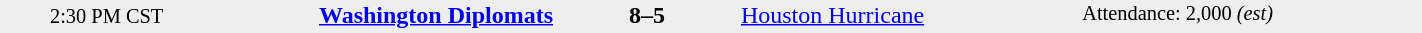<table style="width: 75%; background: #eeeeee;" cellspacing="0">
<tr>
<td style=font-size:85% align=center rowspan=3 width=15%>2:30 PM CST</td>
<td width=24% align=right><strong><a href='#'>Washington Diplomats</a></strong></td>
<td align=center width=13%><strong>8–5</strong></td>
<td width=24%><a href='#'>Houston Hurricane</a></td>
<td style=font-size:85% rowspan=3 valign=top>Attendance: 2,000 <em>(est)</em></td>
</tr>
<tr style=font-size:85%>
<td align=right valign=top></td>
<td valign=top></td>
<td align=left valign=top></td>
</tr>
</table>
